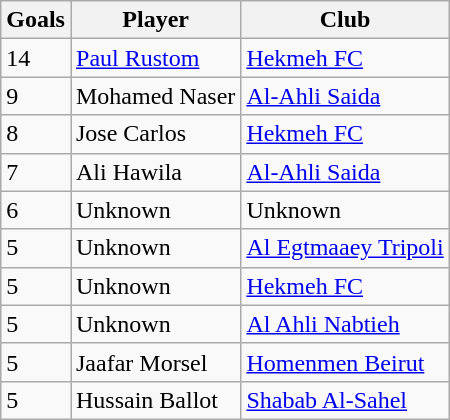<table class="wikitable" border="1">
<tr>
<th>Goals</th>
<th>Player</th>
<th>Club</th>
</tr>
<tr>
<td>14</td>
<td><a href='#'>Paul Rustom</a></td>
<td><a href='#'>Hekmeh FC</a></td>
</tr>
<tr>
<td>9</td>
<td>Mohamed Naser</td>
<td><a href='#'>Al-Ahli Saida</a></td>
</tr>
<tr>
<td>8</td>
<td>Jose Carlos</td>
<td><a href='#'>Hekmeh FC</a></td>
</tr>
<tr>
<td>7</td>
<td>Ali Hawila</td>
<td><a href='#'>Al-Ahli Saida</a></td>
</tr>
<tr>
<td>6</td>
<td>Unknown</td>
<td>Unknown</td>
</tr>
<tr>
<td>5</td>
<td>Unknown</td>
<td><a href='#'>Al Egtmaaey Tripoli</a></td>
</tr>
<tr>
<td>5</td>
<td>Unknown</td>
<td><a href='#'>Hekmeh FC</a></td>
</tr>
<tr>
<td>5</td>
<td>Unknown</td>
<td><a href='#'>Al Ahli Nabtieh</a></td>
</tr>
<tr>
<td>5</td>
<td>Jaafar Morsel</td>
<td><a href='#'>Homenmen Beirut</a></td>
</tr>
<tr>
<td>5</td>
<td>Hussain Ballot</td>
<td><a href='#'>Shabab Al-Sahel</a></td>
</tr>
</table>
